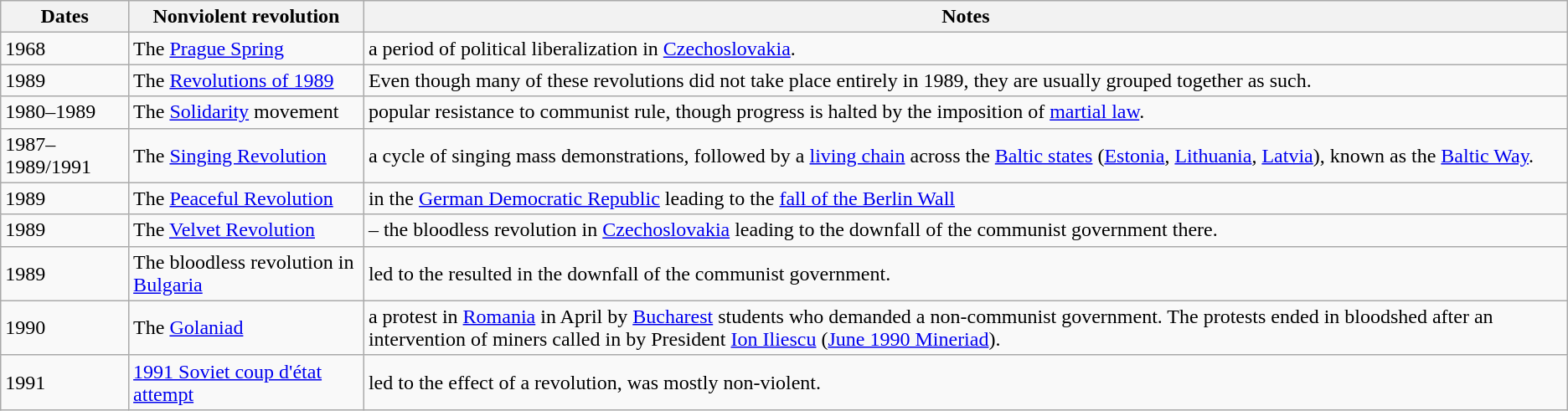<table class="wikitable sortable">
<tr>
<th>Dates</th>
<th>Nonviolent revolution</th>
<th>Notes</th>
</tr>
<tr>
<td>1968</td>
<td>The <a href='#'>Prague Spring</a></td>
<td>a period of political liberalization in <a href='#'>Czechoslovakia</a>.</td>
</tr>
<tr>
<td>1989</td>
<td>The <a href='#'>Revolutions of 1989</a></td>
<td>Even though many of these revolutions did not take place entirely in 1989, they are usually grouped together as such.</td>
</tr>
<tr>
<td>1980–1989</td>
<td>The <a href='#'>Solidarity</a> movement</td>
<td>popular resistance to communist rule, though progress is halted by the imposition of <a href='#'>martial law</a>.</td>
</tr>
<tr>
<td>1987–1989/1991</td>
<td>The <a href='#'>Singing Revolution</a></td>
<td>a cycle of singing mass demonstrations, followed by a <a href='#'>living chain</a> across the <a href='#'>Baltic states</a> (<a href='#'>Estonia</a>, <a href='#'>Lithuania</a>, <a href='#'>Latvia</a>), known as the <a href='#'>Baltic Way</a>.</td>
</tr>
<tr>
<td>1989</td>
<td>The <a href='#'>Peaceful Revolution</a></td>
<td>in the <a href='#'>German Democratic Republic</a> leading to the <a href='#'>fall of the Berlin Wall</a></td>
</tr>
<tr>
<td>1989</td>
<td>The <a href='#'>Velvet Revolution</a></td>
<td>– the bloodless revolution in <a href='#'>Czechoslovakia</a> leading to the downfall of the communist government there.</td>
</tr>
<tr>
<td>1989</td>
<td>The bloodless revolution in <a href='#'>Bulgaria</a></td>
<td>led to the resulted in the downfall of the communist government.</td>
</tr>
<tr>
<td>1990</td>
<td>The <a href='#'>Golaniad</a></td>
<td>a protest in <a href='#'>Romania</a> in April by <a href='#'>Bucharest</a> students who demanded a non-communist government. The protests ended in bloodshed after an intervention of miners called in by President <a href='#'>Ion Iliescu</a>  (<a href='#'>June 1990 Mineriad</a>).</td>
</tr>
<tr>
<td>1991</td>
<td><a href='#'>1991 Soviet coup d'état attempt</a></td>
<td>led to the effect of a revolution, was mostly non-violent.</td>
</tr>
</table>
